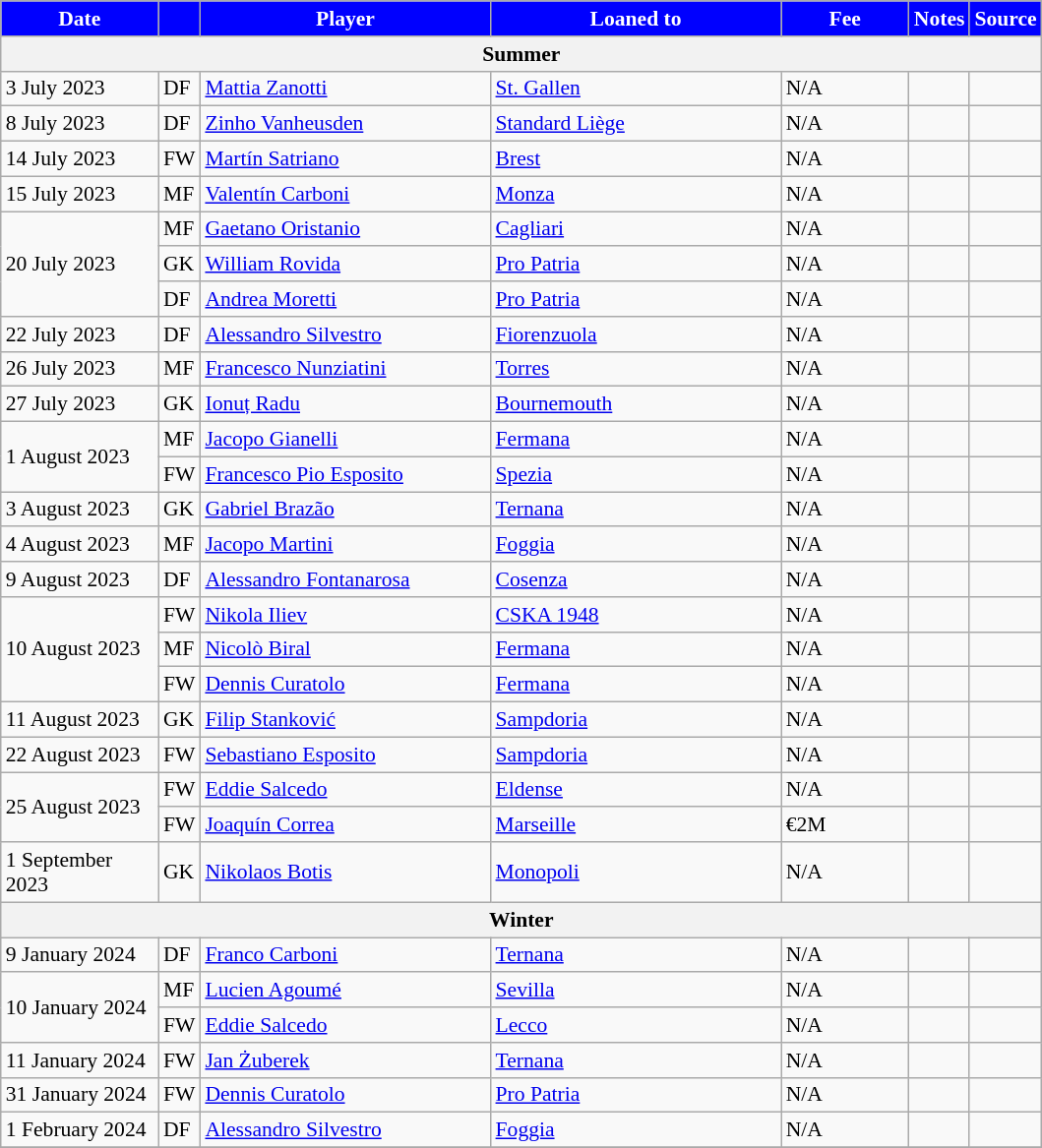<table class="wikitable sortable" style="font-size:90%;">
<tr>
<th style="background:#0000FF; color:white; width:100px;">Date</th>
<th style="background:#0000FF; color:white; width:20px;"></th>
<th style="background:#0000FF; color:white; width:190px;">Player</th>
<th style="background:#0000FF; color:white; width:190px;">Loaned to</th>
<th style="background:#0000FF; color:white; width:80px;">Fee</th>
<th style="background:#0000FF; color:white; width:20px;" class="unsortable">Notes</th>
<th style="background:#0000FF; color:white; width:20px;" class="unsortable">Source</th>
</tr>
<tr>
<th colspan=8>Summer</th>
</tr>
<tr>
<td>3 July 2023</td>
<td>DF</td>
<td> <a href='#'>Mattia Zanotti</a></td>
<td> <a href='#'>St. Gallen</a></td>
<td>N/A</td>
<td></td>
<td></td>
</tr>
<tr>
<td>8 July 2023</td>
<td>DF</td>
<td> <a href='#'>Zinho Vanheusden</a></td>
<td> <a href='#'>Standard Liège</a></td>
<td>N/A</td>
<td></td>
<td></td>
</tr>
<tr>
<td>14 July 2023</td>
<td>FW</td>
<td> <a href='#'>Martín Satriano</a></td>
<td> <a href='#'>Brest</a></td>
<td>N/A</td>
<td></td>
<td></td>
</tr>
<tr>
<td>15 July 2023</td>
<td>MF</td>
<td> <a href='#'>Valentín Carboni</a></td>
<td> <a href='#'>Monza</a></td>
<td>N/A</td>
<td></td>
<td></td>
</tr>
<tr>
<td rowspan="3">20 July 2023</td>
<td>MF</td>
<td> <a href='#'>Gaetano Oristanio</a></td>
<td> <a href='#'>Cagliari</a></td>
<td>N/A</td>
<td></td>
<td></td>
</tr>
<tr>
<td>GK</td>
<td> <a href='#'>William Rovida</a></td>
<td> <a href='#'>Pro Patria</a></td>
<td>N/A</td>
<td></td>
<td></td>
</tr>
<tr>
<td>DF</td>
<td> <a href='#'>Andrea Moretti</a></td>
<td> <a href='#'>Pro Patria</a></td>
<td>N/A</td>
<td></td>
<td></td>
</tr>
<tr>
<td>22 July 2023</td>
<td>DF</td>
<td> <a href='#'>Alessandro Silvestro</a></td>
<td> <a href='#'>Fiorenzuola</a></td>
<td>N/A</td>
<td></td>
<td></td>
</tr>
<tr>
<td>26 July 2023</td>
<td>MF</td>
<td> <a href='#'>Francesco Nunziatini</a></td>
<td> <a href='#'>Torres</a></td>
<td>N/A</td>
<td></td>
<td></td>
</tr>
<tr>
<td>27 July 2023</td>
<td>GK</td>
<td> <a href='#'>Ionuț Radu</a></td>
<td> <a href='#'>Bournemouth</a></td>
<td>N/A</td>
<td></td>
<td></td>
</tr>
<tr>
<td rowspan="2">1 August 2023</td>
<td>MF</td>
<td> <a href='#'>Jacopo Gianelli</a></td>
<td> <a href='#'>Fermana</a></td>
<td>N/A</td>
<td></td>
<td></td>
</tr>
<tr>
<td>FW</td>
<td> <a href='#'>Francesco Pio Esposito</a></td>
<td> <a href='#'>Spezia</a></td>
<td>N/A</td>
<td></td>
<td></td>
</tr>
<tr>
<td>3 August 2023</td>
<td>GK</td>
<td> <a href='#'>Gabriel Brazão</a></td>
<td> <a href='#'>Ternana</a></td>
<td>N/A</td>
<td></td>
<td></td>
</tr>
<tr>
<td>4 August 2023</td>
<td>MF</td>
<td> <a href='#'>Jacopo Martini</a></td>
<td> <a href='#'>Foggia</a></td>
<td>N/A</td>
<td></td>
<td></td>
</tr>
<tr>
<td>9 August 2023</td>
<td>DF</td>
<td> <a href='#'>Alessandro Fontanarosa</a></td>
<td> <a href='#'>Cosenza</a></td>
<td>N/A</td>
<td></td>
<td></td>
</tr>
<tr>
<td rowspan="3">10 August 2023</td>
<td>FW</td>
<td> <a href='#'>Nikola Iliev</a></td>
<td> <a href='#'>CSKA 1948</a></td>
<td>N/A</td>
<td></td>
<td></td>
</tr>
<tr>
<td>MF</td>
<td> <a href='#'>Nicolò Biral</a></td>
<td> <a href='#'>Fermana</a></td>
<td>N/A</td>
<td></td>
<td></td>
</tr>
<tr>
<td>FW</td>
<td> <a href='#'>Dennis Curatolo</a></td>
<td> <a href='#'>Fermana</a></td>
<td>N/A</td>
<td></td>
<td></td>
</tr>
<tr>
<td>11 August 2023</td>
<td>GK</td>
<td> <a href='#'>Filip Stanković</a></td>
<td> <a href='#'>Sampdoria</a></td>
<td>N/A</td>
<td></td>
<td></td>
</tr>
<tr>
<td>22 August 2023</td>
<td>FW</td>
<td> <a href='#'>Sebastiano Esposito</a></td>
<td> <a href='#'>Sampdoria</a></td>
<td>N/A</td>
<td></td>
<td></td>
</tr>
<tr>
<td rowspan="2">25 August 2023</td>
<td>FW</td>
<td> <a href='#'>Eddie Salcedo</a></td>
<td> <a href='#'>Eldense</a></td>
<td>N/A</td>
<td></td>
<td></td>
</tr>
<tr>
<td>FW</td>
<td> <a href='#'>Joaquín Correa</a></td>
<td> <a href='#'>Marseille</a></td>
<td>€2M</td>
<td></td>
<td></td>
</tr>
<tr>
<td>1 September 2023</td>
<td>GK</td>
<td> <a href='#'>Nikolaos Botis</a></td>
<td> <a href='#'>Monopoli</a></td>
<td>N/A</td>
<td></td>
<td></td>
</tr>
<tr>
<th colspan=8>Winter</th>
</tr>
<tr>
<td>9 January 2024</td>
<td>DF</td>
<td> <a href='#'>Franco Carboni</a></td>
<td> <a href='#'>Ternana</a></td>
<td>N/A</td>
<td></td>
<td></td>
</tr>
<tr>
<td rowspan="2">10 January 2024</td>
<td>MF</td>
<td> <a href='#'>Lucien Agoumé</a></td>
<td> <a href='#'>Sevilla</a></td>
<td>N/A</td>
<td></td>
<td></td>
</tr>
<tr>
<td>FW</td>
<td> <a href='#'>Eddie Salcedo</a></td>
<td> <a href='#'>Lecco</a></td>
<td>N/A</td>
<td></td>
<td></td>
</tr>
<tr>
<td>11 January 2024</td>
<td>FW</td>
<td> <a href='#'>Jan Żuberek</a></td>
<td> <a href='#'>Ternana</a></td>
<td>N/A</td>
<td></td>
<td></td>
</tr>
<tr>
<td>31 January 2024</td>
<td>FW</td>
<td> <a href='#'>Dennis Curatolo</a></td>
<td> <a href='#'>Pro Patria</a></td>
<td>N/A</td>
<td></td>
<td></td>
</tr>
<tr>
<td>1 February 2024</td>
<td>DF</td>
<td> <a href='#'>Alessandro Silvestro</a></td>
<td> <a href='#'>Foggia</a></td>
<td>N/A</td>
<td></td>
<td></td>
</tr>
<tr>
</tr>
</table>
